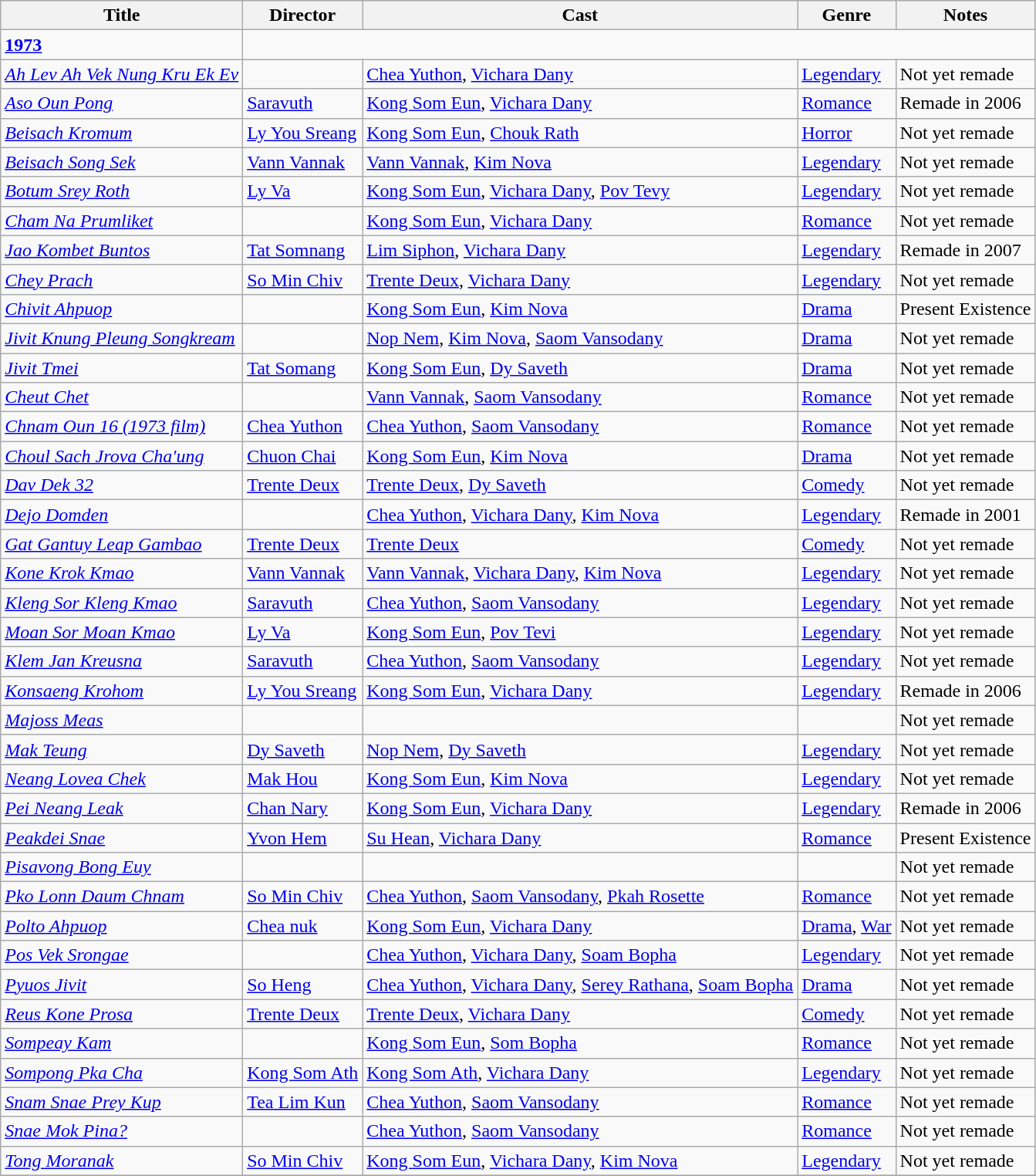<table class="wikitable">
<tr>
<th>Title</th>
<th>Director</th>
<th>Cast</th>
<th>Genre</th>
<th>Notes</th>
</tr>
<tr>
<td><strong><a href='#'>1973</a></strong></td>
</tr>
<tr>
<td><em><a href='#'>Ah Lev Ah Vek Nung Kru Ek Ev</a></em></td>
<td></td>
<td><a href='#'>Chea Yuthon</a>, <a href='#'>Vichara Dany</a></td>
<td><a href='#'>Legendary</a></td>
<td>Not yet remade</td>
</tr>
<tr>
<td><em><a href='#'>Aso Oun Pong</a></em></td>
<td><a href='#'>Saravuth</a></td>
<td><a href='#'>Kong Som Eun</a>, <a href='#'>Vichara Dany</a></td>
<td><a href='#'>Romance</a></td>
<td>Remade in 2006</td>
</tr>
<tr>
<td><em><a href='#'>Beisach Kromum</a></em></td>
<td><a href='#'>Ly You Sreang</a></td>
<td><a href='#'>Kong Som Eun</a>, <a href='#'>Chouk Rath</a></td>
<td><a href='#'>Horror</a></td>
<td>Not yet remade</td>
</tr>
<tr>
<td><em><a href='#'>Beisach Song Sek</a></em></td>
<td><a href='#'>Vann Vannak</a></td>
<td><a href='#'>Vann Vannak</a>, <a href='#'>Kim Nova</a></td>
<td><a href='#'>Legendary</a></td>
<td>Not yet remade</td>
</tr>
<tr>
<td><em><a href='#'>Botum Srey Roth</a></em></td>
<td><a href='#'>Ly Va</a></td>
<td><a href='#'>Kong Som Eun</a>, <a href='#'>Vichara Dany</a>, <a href='#'>Pov Tevy</a></td>
<td><a href='#'>Legendary</a></td>
<td>Not yet remade</td>
</tr>
<tr>
<td><em><a href='#'>Cham Na Prumliket</a></em></td>
<td></td>
<td><a href='#'>Kong Som Eun</a>, <a href='#'>Vichara Dany</a></td>
<td><a href='#'>Romance</a></td>
<td>Not yet remade</td>
</tr>
<tr>
<td><em><a href='#'>Jao Kombet Buntos</a></em></td>
<td><a href='#'>Tat Somnang</a></td>
<td><a href='#'>Lim Siphon</a>, <a href='#'>Vichara Dany</a></td>
<td><a href='#'>Legendary</a></td>
<td>Remade in 2007</td>
</tr>
<tr>
<td><em><a href='#'>Chey Prach</a></em></td>
<td><a href='#'>So Min Chiv</a></td>
<td><a href='#'>Trente Deux</a>, <a href='#'>Vichara Dany</a></td>
<td><a href='#'>Legendary</a></td>
<td>Not yet remade</td>
</tr>
<tr>
<td><em><a href='#'>Chivit Ahpuop</a></em></td>
<td></td>
<td><a href='#'>Kong Som Eun</a>, <a href='#'>Kim Nova</a></td>
<td><a href='#'>Drama</a></td>
<td>Present Existence</td>
</tr>
<tr>
<td><em><a href='#'>Jivit Knung Pleung Songkream</a></em></td>
<td></td>
<td><a href='#'>Nop Nem</a>, <a href='#'>Kim Nova</a>, <a href='#'>Saom Vansodany</a></td>
<td><a href='#'>Drama</a></td>
<td>Not yet remade</td>
</tr>
<tr>
<td><em><a href='#'>Jivit Tmei</a></em></td>
<td><a href='#'>Tat Somang</a></td>
<td><a href='#'>Kong Som Eun</a>, <a href='#'>Dy Saveth</a></td>
<td><a href='#'>Drama</a></td>
<td>Not yet remade</td>
</tr>
<tr>
<td><em><a href='#'>Cheut Chet</a></em></td>
<td></td>
<td><a href='#'>Vann Vannak</a>, <a href='#'>Saom Vansodany</a></td>
<td><a href='#'>Romance</a></td>
<td>Not yet remade</td>
</tr>
<tr>
<td><em><a href='#'>Chnam Oun 16 (1973 film)</a></em></td>
<td><a href='#'>Chea Yuthon</a></td>
<td><a href='#'>Chea Yuthon</a>, <a href='#'>Saom Vansodany</a></td>
<td><a href='#'>Romance</a></td>
<td>Not yet remade</td>
</tr>
<tr>
<td><em><a href='#'>Choul Sach Jrova Cha'ung</a></em></td>
<td><a href='#'>Chuon Chai</a></td>
<td><a href='#'>Kong Som Eun</a>, <a href='#'>Kim Nova</a></td>
<td><a href='#'>Drama</a></td>
<td>Not yet remade</td>
</tr>
<tr>
<td><em><a href='#'>Dav Dek 32</a></em></td>
<td><a href='#'>Trente Deux</a></td>
<td><a href='#'>Trente Deux</a>, <a href='#'>Dy Saveth</a></td>
<td><a href='#'>Comedy</a></td>
<td>Not yet remade</td>
</tr>
<tr>
<td><em><a href='#'>Dejo Domden</a></em></td>
<td></td>
<td><a href='#'>Chea Yuthon</a>, <a href='#'>Vichara Dany</a>, <a href='#'>Kim Nova</a></td>
<td><a href='#'>Legendary</a></td>
<td>Remade in 2001</td>
</tr>
<tr>
<td><em><a href='#'>Gat Gantuy Leap Gambao</a></em></td>
<td><a href='#'>Trente Deux</a></td>
<td><a href='#'>Trente Deux</a></td>
<td><a href='#'>Comedy</a></td>
<td>Not yet remade</td>
</tr>
<tr>
<td><em><a href='#'>Kone Krok Kmao</a></em></td>
<td><a href='#'>Vann Vannak</a></td>
<td><a href='#'>Vann Vannak</a>, <a href='#'>Vichara Dany</a>, <a href='#'>Kim Nova</a></td>
<td><a href='#'>Legendary</a></td>
<td>Not yet remade</td>
</tr>
<tr>
<td><em><a href='#'>Kleng Sor Kleng Kmao</a></em></td>
<td><a href='#'>Saravuth</a></td>
<td><a href='#'>Chea Yuthon</a>, <a href='#'>Saom Vansodany</a></td>
<td><a href='#'>Legendary</a></td>
<td>Not yet remade</td>
</tr>
<tr>
<td><em><a href='#'>Moan Sor Moan Kmao</a></em></td>
<td><a href='#'>Ly Va</a></td>
<td><a href='#'>Kong Som Eun</a>, <a href='#'>Pov Tevi</a></td>
<td><a href='#'>Legendary</a></td>
<td>Not yet remade</td>
</tr>
<tr>
<td><em><a href='#'>Klem Jan Kreusna</a></em></td>
<td><a href='#'>Saravuth</a></td>
<td><a href='#'>Chea Yuthon</a>, <a href='#'>Saom Vansodany</a></td>
<td><a href='#'>Legendary</a></td>
<td>Not yet remade</td>
</tr>
<tr>
<td><em><a href='#'>Konsaeng Krohom</a></em></td>
<td><a href='#'>Ly You Sreang</a></td>
<td><a href='#'>Kong Som Eun</a>, <a href='#'>Vichara Dany</a></td>
<td><a href='#'>Legendary</a></td>
<td>Remade in 2006</td>
</tr>
<tr>
<td><em><a href='#'>Majoss Meas</a></em></td>
<td></td>
<td></td>
<td></td>
<td>Not yet remade</td>
</tr>
<tr>
<td><em><a href='#'>Mak Teung</a></em></td>
<td><a href='#'>Dy Saveth</a></td>
<td><a href='#'>Nop Nem</a>, <a href='#'>Dy Saveth</a></td>
<td><a href='#'>Legendary</a></td>
<td>Not yet remade</td>
</tr>
<tr>
<td><em><a href='#'>Neang Lovea Chek</a></em></td>
<td><a href='#'>Mak Hou</a></td>
<td><a href='#'>Kong Som Eun</a>, <a href='#'>Kim Nova</a></td>
<td><a href='#'>Legendary</a></td>
<td>Not yet remade</td>
</tr>
<tr>
<td><em><a href='#'>Pei Neang Leak</a></em></td>
<td><a href='#'>Chan Nary</a></td>
<td><a href='#'>Kong Som Eun</a>, <a href='#'>Vichara Dany</a></td>
<td><a href='#'>Legendary</a></td>
<td>Remade in 2006</td>
</tr>
<tr>
<td><em><a href='#'>Peakdei Snae</a></em></td>
<td><a href='#'>Yvon Hem</a></td>
<td><a href='#'>Su Hean</a>, <a href='#'>Vichara Dany</a></td>
<td><a href='#'>Romance</a></td>
<td>Present Existence</td>
</tr>
<tr>
<td><em><a href='#'>Pisavong Bong Euy</a></em></td>
<td></td>
<td></td>
<td></td>
<td>Not yet remade</td>
</tr>
<tr>
<td><em><a href='#'>Pko Lonn Daum Chnam</a></em></td>
<td><a href='#'>So Min Chiv</a></td>
<td><a href='#'>Chea Yuthon</a>, <a href='#'>Saom Vansodany</a>, <a href='#'>Pkah Rosette</a></td>
<td><a href='#'>Romance</a></td>
<td>Not yet remade</td>
</tr>
<tr>
<td><em><a href='#'>Polto Ahpuop</a></em></td>
<td><a href='#'>Chea nuk</a></td>
<td><a href='#'>Kong Som Eun</a>, <a href='#'>Vichara Dany</a></td>
<td><a href='#'>Drama</a>, <a href='#'>War</a></td>
<td>Not yet remade</td>
</tr>
<tr>
<td><em><a href='#'>Pos Vek Srongae</a></em></td>
<td></td>
<td><a href='#'>Chea Yuthon</a>, <a href='#'>Vichara Dany</a>, <a href='#'>Soam Bopha</a></td>
<td><a href='#'>Legendary</a></td>
<td>Not yet remade</td>
</tr>
<tr>
<td><em><a href='#'>Pyuos Jivit</a></em></td>
<td><a href='#'>So Heng</a></td>
<td><a href='#'>Chea Yuthon</a>, <a href='#'>Vichara Dany</a>, <a href='#'>Serey Rathana</a>, <a href='#'>Soam Bopha</a></td>
<td><a href='#'>Drama</a></td>
<td>Not yet remade</td>
</tr>
<tr>
<td><em><a href='#'>Reus Kone Prosa</a></em></td>
<td><a href='#'>Trente Deux</a></td>
<td><a href='#'>Trente Deux</a>, <a href='#'>Vichara Dany</a></td>
<td><a href='#'>Comedy</a></td>
<td>Not yet remade</td>
</tr>
<tr>
<td><em><a href='#'>Sompeay Kam</a></em></td>
<td></td>
<td><a href='#'>Kong Som Eun</a>, <a href='#'>Som Bopha</a></td>
<td><a href='#'>Romance</a></td>
<td>Not yet remade</td>
</tr>
<tr>
<td><em><a href='#'>Sompong Pka Cha</a></em></td>
<td><a href='#'>Kong Som Ath</a></td>
<td><a href='#'>Kong Som Ath</a>, <a href='#'>Vichara Dany</a></td>
<td><a href='#'>Legendary</a></td>
<td>Not yet remade</td>
</tr>
<tr>
<td><em><a href='#'>Snam Snae Prey Kup</a></em></td>
<td><a href='#'>Tea Lim Kun</a></td>
<td><a href='#'>Chea Yuthon</a>, <a href='#'>Saom Vansodany</a></td>
<td><a href='#'>Romance</a></td>
<td>Not yet remade</td>
</tr>
<tr>
<td><em><a href='#'>Snae Mok Pina?</a></em></td>
<td></td>
<td><a href='#'>Chea Yuthon</a>, <a href='#'>Saom Vansodany</a></td>
<td><a href='#'>Romance</a></td>
<td>Not yet remade</td>
</tr>
<tr>
<td><em><a href='#'>Tong Moranak</a></em></td>
<td><a href='#'>So Min Chiv</a></td>
<td><a href='#'>Kong Som Eun</a>, <a href='#'>Vichara Dany</a>, <a href='#'>Kim Nova</a></td>
<td><a href='#'>Legendary</a></td>
<td>Not yet remade</td>
</tr>
<tr>
</tr>
</table>
